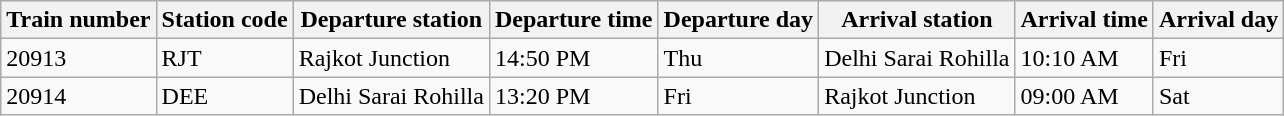<table class="wikitable">
<tr>
<th>Train number</th>
<th>Station code</th>
<th>Departure station</th>
<th>Departure time</th>
<th>Departure day</th>
<th>Arrival station</th>
<th>Arrival time</th>
<th>Arrival day</th>
</tr>
<tr>
<td>20913</td>
<td>RJT</td>
<td>Rajkot Junction</td>
<td>14:50 PM</td>
<td>Thu</td>
<td>Delhi Sarai Rohilla</td>
<td>10:10 AM</td>
<td>Fri</td>
</tr>
<tr>
<td>20914</td>
<td>DEE</td>
<td>Delhi Sarai Rohilla</td>
<td>13:20 PM</td>
<td>Fri</td>
<td>Rajkot Junction</td>
<td>09:00 AM</td>
<td>Sat</td>
</tr>
</table>
